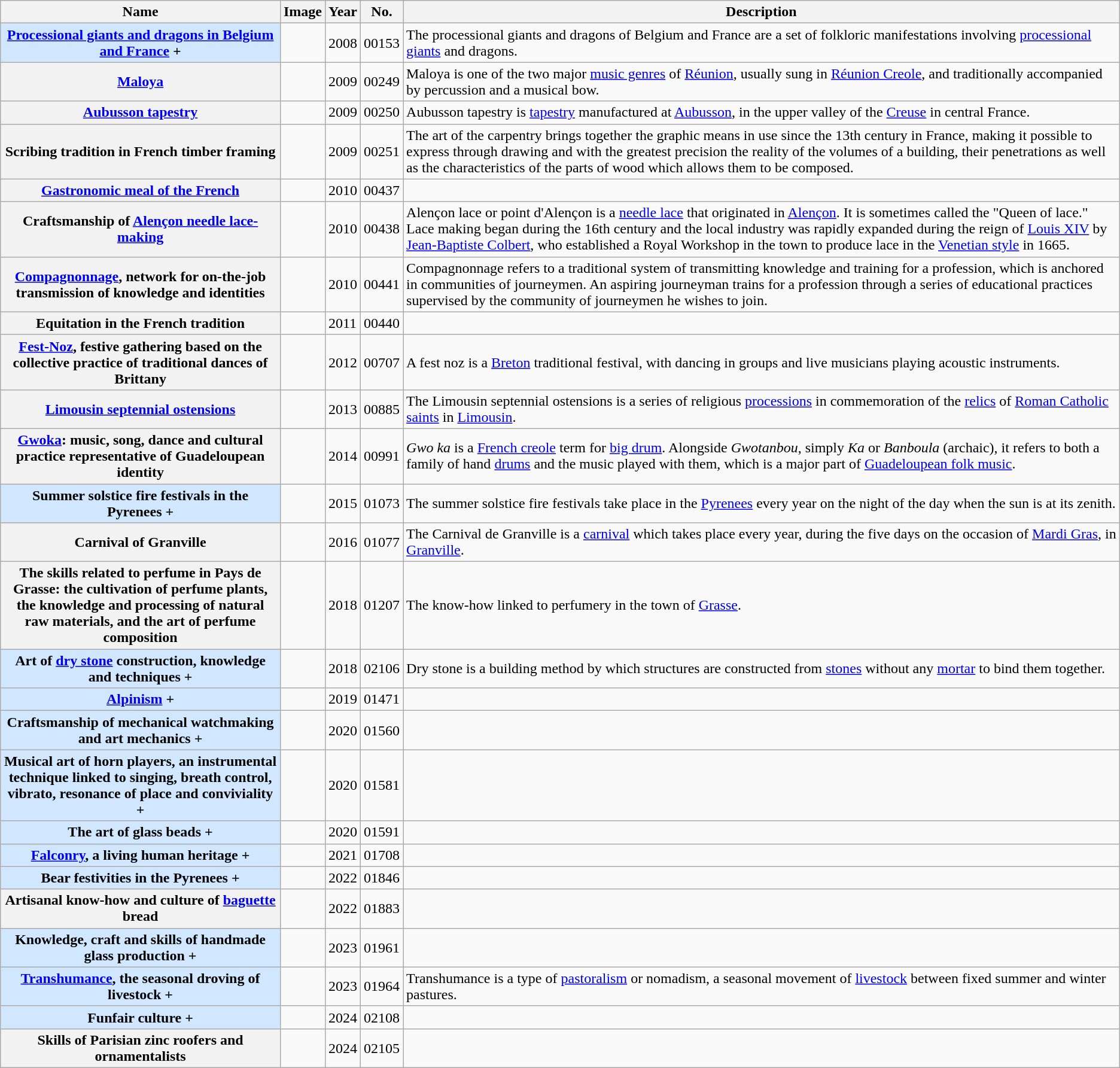<table class="wikitable sortable plainrowheaders">
<tr>
<th style="width:25%">Name</th>
<th class="unsortable">Image</th>
<th>Year</th>
<th>No.</th>
<th class="unsortable">Description</th>
</tr>
<tr>
<th scope="row" style="background:#D0E7FF;"><a href='#'>Processional giants and dragons in Belgium and France</a> +</th>
<td></td>
<td>2008</td>
<td>00153</td>
<td>The processional giants and dragons of Belgium and France are a set of folkloric manifestations involving <a href='#'>processional giants</a> and dragons.</td>
</tr>
<tr>
<th scope="row"><a href='#'>Maloya</a></th>
<td></td>
<td>2009</td>
<td>00249</td>
<td>Maloya is one of the two major <a href='#'>music genres</a> of <a href='#'>Réunion</a>, usually sung in <a href='#'>Réunion Creole</a>, and traditionally accompanied by percussion and a musical bow.</td>
</tr>
<tr>
<th scope="row"><a href='#'>Aubusson tapestry</a></th>
<td></td>
<td>2009</td>
<td>00250</td>
<td>Aubusson tapestry is <a href='#'>tapestry</a> manufactured at <a href='#'>Aubusson</a>, in the upper valley of the <a href='#'>Creuse</a> in central France.</td>
</tr>
<tr>
<th scope="row">Scribing tradition in French timber framing</th>
<td></td>
<td>2009</td>
<td>00251</td>
<td>The art of the carpentry brings together the graphic means in use since the 13th century in France, making it possible to express through drawing and with the greatest precision the reality of the volumes of a building, their penetrations as well as the characteristics of the parts of wood which allows them to be composed.</td>
</tr>
<tr>
<th scope="row"><a href='#'>Gastronomic meal of the French</a></th>
<td></td>
<td>2010</td>
<td>00437</td>
<td></td>
</tr>
<tr>
<th scope="row">Craftsmanship of <a href='#'>Alençon needle lace-making</a></th>
<td></td>
<td>2010</td>
<td>00438</td>
<td>Alençon lace or point d'Alençon is a <a href='#'>needle lace</a> that originated in <a href='#'>Alençon</a>. It is sometimes called the "Queen of lace." Lace making began during the 16th century and the local industry was rapidly expanded during the reign of <a href='#'>Louis XIV</a> by <a href='#'>Jean-Baptiste Colbert</a>, who established a Royal Workshop in the town to produce lace in the <a href='#'>Venetian style</a> in 1665.</td>
</tr>
<tr>
<th scope="row"><a href='#'>Compagnonnage</a>, network for on-the-job transmission of knowledge and identities</th>
<td></td>
<td>2010</td>
<td>00441</td>
<td>Compagnonnage refers to a traditional system of transmitting knowledge and training for a profession, which is anchored in communities of journeymen. An aspiring journeyman trains for a profession through a series of educational practices supervised by the community of journeymen he wishes to join.</td>
</tr>
<tr>
<th scope="row">Equitation in the French tradition</th>
<td></td>
<td>2011</td>
<td>00440</td>
<td></td>
</tr>
<tr>
<th scope="row"><a href='#'>Fest-Noz</a>, festive gathering based on the collective practice of traditional dances of Brittany</th>
<td></td>
<td>2012</td>
<td>00707</td>
<td>A fest noz is a <a href='#'>Breton</a> traditional festival, with dancing in groups and live musicians playing acoustic instruments.</td>
</tr>
<tr>
<th scope="row"><a href='#'>Limousin septennial ostensions</a></th>
<td></td>
<td>2013</td>
<td>00885</td>
<td>The Limousin septennial ostensions is a series of religious <a href='#'>processions</a> in commemoration of the <a href='#'>relics</a> of <a href='#'>Roman Catholic saints</a> in <a href='#'>Limousin</a>.</td>
</tr>
<tr>
<th scope="row"><a href='#'>Gwoka</a>: music, song, dance and cultural practice representative of Guadeloupean identity</th>
<td></td>
<td>2014</td>
<td>00991</td>
<td><em>Gwo ka</em> is a <a href='#'>French creole</a> term for <a href='#'>big drum</a>. Alongside <em>Gwotanbou</em>, simply <em>Ka</em> or <em>Banboula</em> (archaic), it refers to both a family of hand <a href='#'>drums</a> and the music played with them, which is a major part of <a href='#'>Guadeloupean folk music</a>.</td>
</tr>
<tr>
<th scope="row" style="background:#D0E7FF;">Summer solstice fire festivals in the Pyrenees +</th>
<td></td>
<td>2015</td>
<td>01073</td>
<td>The summer solstice fire festivals take place in the <a href='#'>Pyrenees</a> every year on the night of the day when the sun is at its zenith.</td>
</tr>
<tr>
<th scope="row">Carnival of Granville</th>
<td></td>
<td>2016</td>
<td>01077</td>
<td>The Carnival de Granville is a <a href='#'>carnival</a> which takes place every year, during the five days on the occasion of <a href='#'>Mardi Gras</a>, in <a href='#'>Granville</a>.</td>
</tr>
<tr>
<th scope="row">The skills related to perfume in Pays de Grasse: the cultivation of perfume plants, the knowledge and processing of natural raw materials, and the art of perfume composition</th>
<td></td>
<td>2018</td>
<td>01207</td>
<td>The know-how linked to perfumery in the town of <a href='#'>Grasse</a>.</td>
</tr>
<tr>
<th scope="row" style="background:#D0E7FF;">Art of <a href='#'>dry stone</a> construction, knowledge and techniques +</th>
<td></td>
<td>2018</td>
<td>02106</td>
<td>Dry stone is a building method by which structures are constructed from <a href='#'>stones</a> without any <a href='#'>mortar</a> to bind them together.</td>
</tr>
<tr>
<th scope="row" style="background:#D0E7FF;"><a href='#'>Alpinism</a> +</th>
<td></td>
<td>2019</td>
<td>01471</td>
<td></td>
</tr>
<tr>
<th scope="row" style="background:#D0E7FF;">Craftsmanship of mechanical watchmaking and art mechanics +</th>
<td></td>
<td>2020</td>
<td>01560</td>
<td></td>
</tr>
<tr>
<th scope="row" style="background:#D0E7FF;">Musical art of horn players, an instrumental technique linked to singing, breath control, vibrato, resonance of place and conviviality +</th>
<td></td>
<td>2020</td>
<td>01581</td>
<td></td>
</tr>
<tr>
<th scope="row" style="background:#D0E7FF;">The art of glass beads +</th>
<td></td>
<td>2020</td>
<td>01591</td>
<td></td>
</tr>
<tr>
<th scope="row" style="background:#D0E7FF;"><a href='#'>Falconry</a>, a living human heritage +</th>
<td></td>
<td>2021</td>
<td>01708</td>
<td></td>
</tr>
<tr>
<th scope="row" style="background:#D0E7FF;">Bear festivities in the Pyrenees +</th>
<td></td>
<td>2022</td>
<td>01846</td>
<td></td>
</tr>
<tr>
<th scope="row">Artisanal know-how and culture of <a href='#'>baguette</a> bread</th>
<td></td>
<td>2022</td>
<td>01883</td>
<td></td>
</tr>
<tr>
<th scope="row" style="background:#D0E7FF;">Knowledge, craft and skills of handmade glass production +</th>
<td></td>
<td>2023</td>
<td>01961</td>
<td></td>
</tr>
<tr>
<th scope="row" style="background:#D0E7FF;"><a href='#'>Transhumance</a>, the seasonal droving of livestock +</th>
<td></td>
<td>2023</td>
<td>01964</td>
<td>Transhumance is a type of <a href='#'>pastoralism</a> or nomadism, a seasonal movement of <a href='#'>livestock</a> between fixed summer and winter pastures.</td>
</tr>
<tr>
<th scope="row" style="background:#D0E7FF;">Funfair culture +</th>
<td></td>
<td>2024</td>
<td>02108</td>
<td></td>
</tr>
<tr>
<th scope="row">Skills of Parisian zinc roofers and ornamentalists</th>
<td></td>
<td>2024</td>
<td>02105</td>
<td></td>
</tr>
</table>
